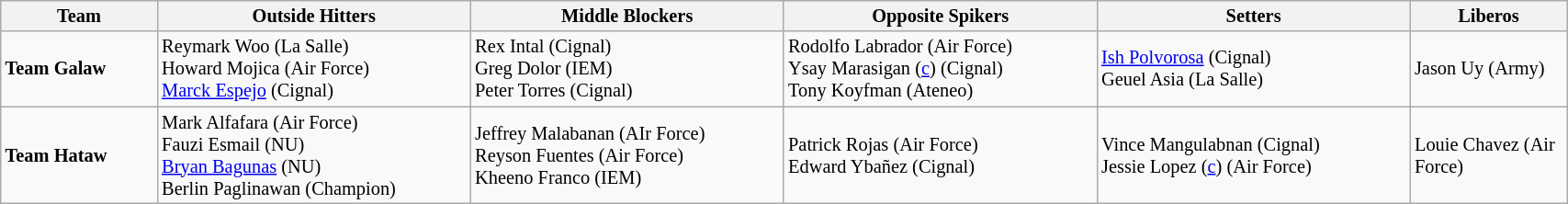<table class="wikitable sortable" style="width:90%; font-size:85%; text-align:left">
<tr>
<th width=10%>Team</th>
<th width=20%>Outside Hitters</th>
<th width=20%>Middle Blockers</th>
<th width=20%>Opposite Spikers</th>
<th width=20%>Setters</th>
<th width=20%>Liberos</th>
</tr>
<tr>
<td><strong>Team Galaw</strong></td>
<td>Reymark Woo (La Salle)<br>Howard Mojica (Air Force)<br><a href='#'>Marck Espejo</a> (Cignal)</td>
<td>Rex Intal (Cignal)<br>Greg Dolor (IEM)<br>Peter Torres (Cignal)</td>
<td>Rodolfo Labrador (Air Force)<br>Ysay Marasigan (<a href='#'>c</a>) (Cignal)<br>Tony Koyfman (Ateneo)</td>
<td><a href='#'>Ish Polvorosa</a> (Cignal)<br>Geuel Asia (La Salle)</td>
<td>Jason Uy (Army)</td>
</tr>
<tr>
<td><strong>Team Hataw</strong></td>
<td>Mark Alfafara (Air Force)<br>Fauzi Esmail (NU)<br><a href='#'>Bryan Bagunas</a> (NU)<br>Berlin Paglinawan (Champion)</td>
<td>Jeffrey Malabanan (AIr Force)<br>Reyson Fuentes (Air Force)<br>Kheeno Franco (IEM)</td>
<td>Patrick Rojas (Air Force)<br>Edward Ybañez (Cignal)</td>
<td>Vince Mangulabnan (Cignal)<br>Jessie Lopez (<a href='#'>c</a>) (Air Force)</td>
<td>Louie Chavez (Air Force)</td>
</tr>
</table>
